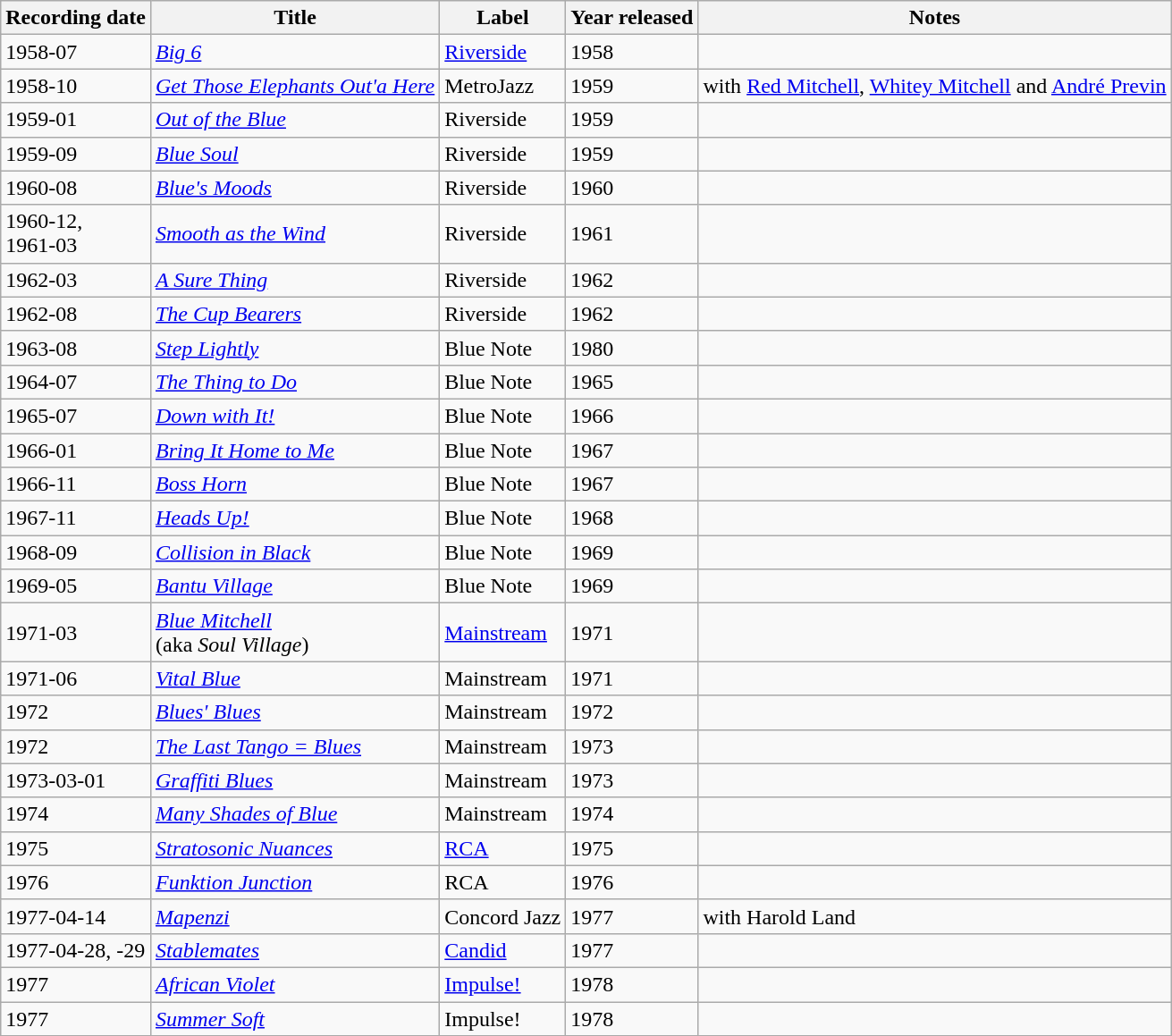<table class="wikitable sortable">
<tr>
<th>Recording date</th>
<th>Title</th>
<th>Label</th>
<th>Year released</th>
<th>Notes</th>
</tr>
<tr>
<td>1958-07</td>
<td><em><a href='#'>Big 6</a></em></td>
<td><a href='#'>Riverside</a></td>
<td>1958</td>
<td></td>
</tr>
<tr>
<td>1958-10</td>
<td><em><a href='#'>Get Those Elephants Out'a Here</a></em></td>
<td>MetroJazz</td>
<td>1959</td>
<td>with <a href='#'>Red Mitchell</a>, <a href='#'>Whitey Mitchell</a> and <a href='#'>André Previn</a></td>
</tr>
<tr>
<td>1959-01</td>
<td><em><a href='#'>Out of the Blue</a></em></td>
<td>Riverside</td>
<td>1959</td>
<td></td>
</tr>
<tr>
<td>1959-09</td>
<td><em><a href='#'>Blue Soul</a></em></td>
<td>Riverside</td>
<td>1959</td>
<td></td>
</tr>
<tr>
<td>1960-08</td>
<td><em><a href='#'>Blue's Moods</a></em></td>
<td>Riverside</td>
<td>1960</td>
<td></td>
</tr>
<tr>
<td>1960-12, <br>1961-03</td>
<td><em><a href='#'>Smooth as the Wind</a></em></td>
<td>Riverside</td>
<td>1961</td>
<td></td>
</tr>
<tr>
<td>1962-03</td>
<td><em><a href='#'>A Sure Thing</a></em></td>
<td>Riverside</td>
<td>1962</td>
<td></td>
</tr>
<tr>
<td>1962-08</td>
<td><em><a href='#'>The Cup Bearers</a></em></td>
<td>Riverside</td>
<td>1962</td>
<td></td>
</tr>
<tr>
<td>1963-08</td>
<td><em><a href='#'>Step Lightly</a></em></td>
<td>Blue Note</td>
<td>1980</td>
<td></td>
</tr>
<tr>
<td>1964-07</td>
<td><em><a href='#'>The Thing to Do</a></em></td>
<td>Blue Note</td>
<td>1965</td>
<td></td>
</tr>
<tr>
<td>1965-07</td>
<td><em><a href='#'>Down with It!</a></em></td>
<td>Blue Note</td>
<td>1966</td>
<td></td>
</tr>
<tr>
<td>1966-01</td>
<td><em><a href='#'>Bring It Home to Me</a></em></td>
<td>Blue Note</td>
<td>1967</td>
<td></td>
</tr>
<tr>
<td>1966-11</td>
<td><em><a href='#'>Boss Horn</a></em></td>
<td>Blue Note</td>
<td>1967</td>
<td></td>
</tr>
<tr>
<td>1967-11</td>
<td><em><a href='#'>Heads Up!</a></em></td>
<td>Blue Note</td>
<td>1968</td>
<td></td>
</tr>
<tr>
<td>1968-09</td>
<td><em><a href='#'>Collision in Black</a></em></td>
<td>Blue Note</td>
<td>1969</td>
<td></td>
</tr>
<tr>
<td>1969-05</td>
<td><em><a href='#'>Bantu Village</a></em></td>
<td>Blue Note</td>
<td>1969</td>
<td></td>
</tr>
<tr>
<td>1971-03</td>
<td><em><a href='#'>Blue Mitchell</a></em> <br>(aka <em>Soul Village</em>)</td>
<td><a href='#'>Mainstream</a></td>
<td>1971</td>
<td></td>
</tr>
<tr>
<td>1971-06</td>
<td><em><a href='#'>Vital Blue</a></em></td>
<td>Mainstream</td>
<td>1971</td>
<td></td>
</tr>
<tr>
<td>1972</td>
<td><em><a href='#'>Blues' Blues</a></em></td>
<td>Mainstream</td>
<td>1972</td>
<td></td>
</tr>
<tr>
<td>1972</td>
<td><em><a href='#'>The Last Tango = Blues</a></em></td>
<td>Mainstream</td>
<td>1973</td>
<td></td>
</tr>
<tr>
<td>1973-03-01</td>
<td><em><a href='#'>Graffiti Blues</a></em></td>
<td>Mainstream</td>
<td>1973</td>
<td></td>
</tr>
<tr>
<td>1974</td>
<td><em><a href='#'>Many Shades of Blue</a></em></td>
<td>Mainstream</td>
<td>1974</td>
<td></td>
</tr>
<tr>
<td>1975</td>
<td><em><a href='#'>Stratosonic Nuances</a></em></td>
<td><a href='#'>RCA</a></td>
<td>1975</td>
<td></td>
</tr>
<tr>
<td>1976</td>
<td><em><a href='#'>Funktion Junction</a></em></td>
<td>RCA</td>
<td>1976</td>
<td></td>
</tr>
<tr>
<td>1977-04-14</td>
<td><em><a href='#'>Mapenzi</a></em></td>
<td>Concord Jazz</td>
<td>1977</td>
<td>with Harold Land</td>
</tr>
<tr>
<td>1977-04-28, -29</td>
<td><em><a href='#'>Stablemates</a></em></td>
<td><a href='#'>Candid</a></td>
<td>1977</td>
<td></td>
</tr>
<tr>
<td>1977</td>
<td><em><a href='#'>African Violet</a></em></td>
<td><a href='#'>Impulse!</a></td>
<td>1978</td>
<td></td>
</tr>
<tr>
<td>1977</td>
<td><em><a href='#'>Summer Soft</a></em></td>
<td>Impulse!</td>
<td>1978</td>
<td></td>
</tr>
<tr>
</tr>
</table>
